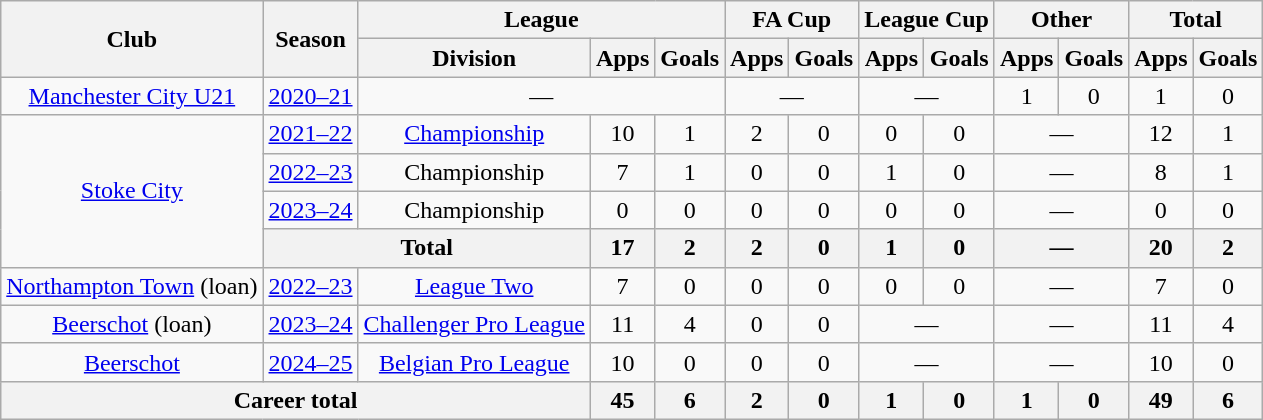<table class="wikitable" style="text-align: center;">
<tr>
<th rowspan="2">Club</th>
<th rowspan="2">Season</th>
<th colspan="3">League</th>
<th colspan="2">FA Cup</th>
<th colspan="2">League Cup</th>
<th colspan="2">Other</th>
<th colspan="2">Total</th>
</tr>
<tr>
<th>Division</th>
<th>Apps</th>
<th>Goals</th>
<th>Apps</th>
<th>Goals</th>
<th>Apps</th>
<th>Goals</th>
<th>Apps</th>
<th>Goals</th>
<th>Apps</th>
<th>Goals</th>
</tr>
<tr>
<td><a href='#'>Manchester City U21</a></td>
<td><a href='#'>2020–21</a></td>
<td colspan=3>—</td>
<td colspan=2>—</td>
<td colspan=2>—</td>
<td>1</td>
<td>0</td>
<td>1</td>
<td>0</td>
</tr>
<tr>
<td rowspan=4><a href='#'>Stoke City</a></td>
<td><a href='#'>2021–22</a></td>
<td><a href='#'>Championship</a></td>
<td>10</td>
<td>1</td>
<td>2</td>
<td>0</td>
<td>0</td>
<td>0</td>
<td colspan=2>—</td>
<td>12</td>
<td>1</td>
</tr>
<tr>
<td><a href='#'>2022–23</a></td>
<td>Championship</td>
<td>7</td>
<td>1</td>
<td>0</td>
<td>0</td>
<td>1</td>
<td>0</td>
<td colspan=2>—</td>
<td>8</td>
<td>1</td>
</tr>
<tr>
<td><a href='#'>2023–24</a></td>
<td>Championship</td>
<td>0</td>
<td>0</td>
<td>0</td>
<td>0</td>
<td>0</td>
<td>0</td>
<td colspan=2>—</td>
<td>0</td>
<td>0</td>
</tr>
<tr>
<th colspan=2>Total</th>
<th>17</th>
<th>2</th>
<th>2</th>
<th>0</th>
<th>1</th>
<th>0</th>
<th colspan=2>—</th>
<th>20</th>
<th>2</th>
</tr>
<tr>
<td><a href='#'>Northampton Town</a> (loan)</td>
<td><a href='#'>2022–23</a></td>
<td><a href='#'>League Two</a></td>
<td>7</td>
<td>0</td>
<td>0</td>
<td>0</td>
<td>0</td>
<td>0</td>
<td colspan=2>—</td>
<td>7</td>
<td>0</td>
</tr>
<tr>
<td><a href='#'>Beerschot</a> (loan)</td>
<td><a href='#'>2023–24</a></td>
<td><a href='#'>Challenger Pro League</a></td>
<td>11</td>
<td>4</td>
<td>0</td>
<td>0</td>
<td colspan=2>—</td>
<td colspan=2>—</td>
<td>11</td>
<td>4</td>
</tr>
<tr>
<td><a href='#'>Beerschot</a></td>
<td><a href='#'>2024–25</a></td>
<td><a href='#'>Belgian Pro League</a></td>
<td>10</td>
<td>0</td>
<td>0</td>
<td>0</td>
<td colspan=2>—</td>
<td colspan=2>—</td>
<td>10</td>
<td>0</td>
</tr>
<tr>
<th colspan="3">Career total</th>
<th>45</th>
<th>6</th>
<th>2</th>
<th>0</th>
<th>1</th>
<th>0</th>
<th>1</th>
<th>0</th>
<th>49</th>
<th>6</th>
</tr>
</table>
